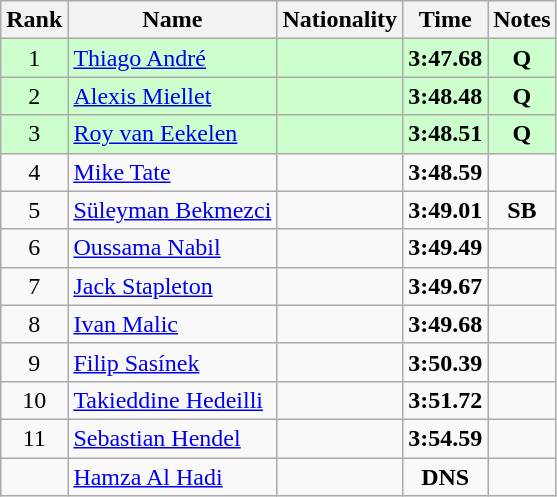<table class="wikitable sortable" style="text-align:center">
<tr>
<th>Rank</th>
<th>Name</th>
<th>Nationality</th>
<th>Time</th>
<th>Notes</th>
</tr>
<tr bgcolor=ccffcc>
<td>1</td>
<td align=left><a href='#'>Thiago André</a></td>
<td align=left></td>
<td><strong>3:47.68</strong></td>
<td><strong>Q</strong></td>
</tr>
<tr bgcolor=ccffcc>
<td>2</td>
<td align=left><a href='#'>Alexis Miellet</a></td>
<td align=left></td>
<td><strong>3:48.48</strong></td>
<td><strong>Q</strong></td>
</tr>
<tr bgcolor=ccffcc>
<td>3</td>
<td align=left><a href='#'>Roy van Eekelen</a></td>
<td align=left></td>
<td><strong>3:48.51</strong></td>
<td><strong>Q</strong></td>
</tr>
<tr>
<td>4</td>
<td align=left><a href='#'>Mike Tate</a></td>
<td align=left></td>
<td><strong>3:48.59</strong></td>
<td></td>
</tr>
<tr>
<td>5</td>
<td align=left><a href='#'>Süleyman Bekmezci</a></td>
<td align=left></td>
<td><strong>3:49.01</strong></td>
<td><strong>SB</strong></td>
</tr>
<tr>
<td>6</td>
<td align=left><a href='#'>Oussama Nabil</a></td>
<td align=left></td>
<td><strong>3:49.49</strong></td>
<td></td>
</tr>
<tr>
<td>7</td>
<td align=left><a href='#'>Jack Stapleton</a></td>
<td align=left></td>
<td><strong>3:49.67</strong></td>
<td></td>
</tr>
<tr>
<td>8</td>
<td align=left><a href='#'>Ivan Malic</a></td>
<td align=left></td>
<td><strong>3:49.68</strong></td>
<td></td>
</tr>
<tr>
<td>9</td>
<td align=left><a href='#'>Filip Sasínek</a></td>
<td align=left></td>
<td><strong>3:50.39</strong></td>
<td></td>
</tr>
<tr>
<td>10</td>
<td align=left><a href='#'>Takieddine Hedeilli</a></td>
<td align=left></td>
<td><strong>3:51.72</strong></td>
<td></td>
</tr>
<tr>
<td>11</td>
<td align=left><a href='#'>Sebastian Hendel</a></td>
<td align=left></td>
<td><strong>3:54.59</strong></td>
<td></td>
</tr>
<tr>
<td></td>
<td align=left><a href='#'>Hamza Al Hadi</a></td>
<td align=left></td>
<td><strong>DNS</strong></td>
<td></td>
</tr>
</table>
